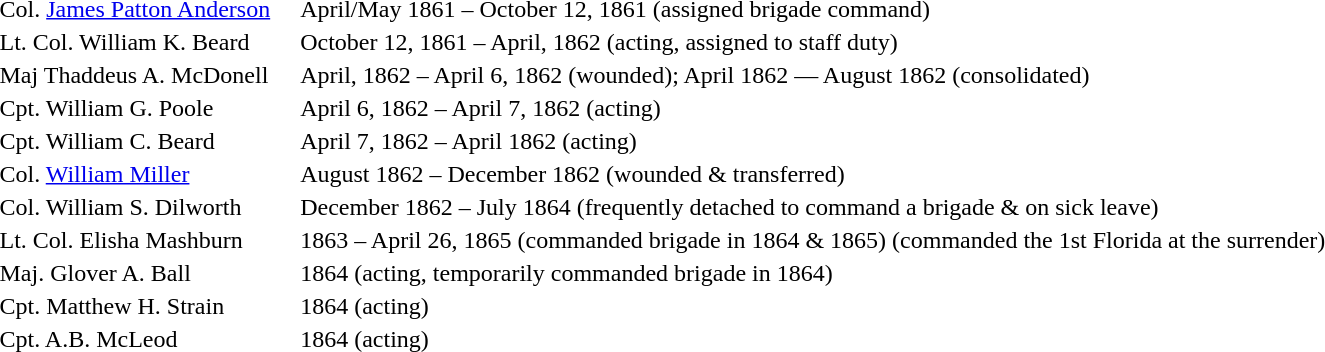<table>
<tr>
<td>Col. <a href='#'>James Patton Anderson</a>    </td>
<td>April/May 1861 – October 12, 1861 (assigned brigade command)</td>
</tr>
<tr>
<td>Lt. Col. William K. Beard    </td>
<td>October 12, 1861 – April, 1862 (acting, assigned to staff duty)</td>
</tr>
<tr>
<td>Maj Thaddeus A. McDonell    </td>
<td>April, 1862 – April 6, 1862 (wounded); April 1862 — August 1862 (consolidated)</td>
</tr>
<tr>
<td>Cpt. William G. Poole    </td>
<td>April 6, 1862 – April 7, 1862 (acting)</td>
</tr>
<tr>
<td>Cpt. William C. Beard    </td>
<td>April 7, 1862 – April 1862 (acting)</td>
</tr>
<tr>
<td>Col. <a href='#'>William Miller</a>    </td>
<td>August 1862 – December 1862 (wounded & transferred)</td>
</tr>
<tr>
<td>Col. William S. Dilworth    </td>
<td>December 1862 – July 1864 (frequently detached to command a brigade & on sick leave)</td>
</tr>
<tr>
<td>Lt. Col. Elisha Mashburn</td>
<td>1863 – April 26, 1865 (commanded brigade in 1864 & 1865) (commanded the 1st Florida at the surrender)</td>
</tr>
<tr>
<td>Maj. Glover A. Ball</td>
<td>1864 (acting, temporarily commanded brigade in 1864)</td>
</tr>
<tr>
<td>Cpt. Matthew H. Strain</td>
<td>1864 (acting)</td>
</tr>
<tr>
<td>Cpt. A.B. McLeod</td>
<td>1864 (acting)</td>
</tr>
<tr>
</tr>
</table>
